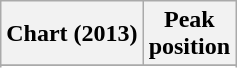<table class="wikitable sortable" border="1">
<tr>
<th>Chart (2013)</th>
<th>Peak<br>position</th>
</tr>
<tr>
</tr>
<tr>
</tr>
<tr>
</tr>
<tr>
</tr>
<tr>
</tr>
<tr>
</tr>
</table>
